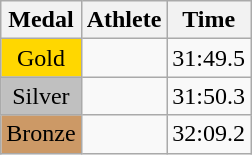<table class="wikitable">
<tr>
<th>Medal</th>
<th>Athlete</th>
<th>Time</th>
</tr>
<tr>
<td style="text-align:center;background-color:gold;">Gold</td>
<td></td>
<td>31:49.5</td>
</tr>
<tr>
<td style="text-align:center;background-color:silver;">Silver</td>
<td></td>
<td>31:50.3</td>
</tr>
<tr>
<td style="text-align:center;background-color:#CC9966;">Bronze</td>
<td></td>
<td>32:09.2</td>
</tr>
</table>
